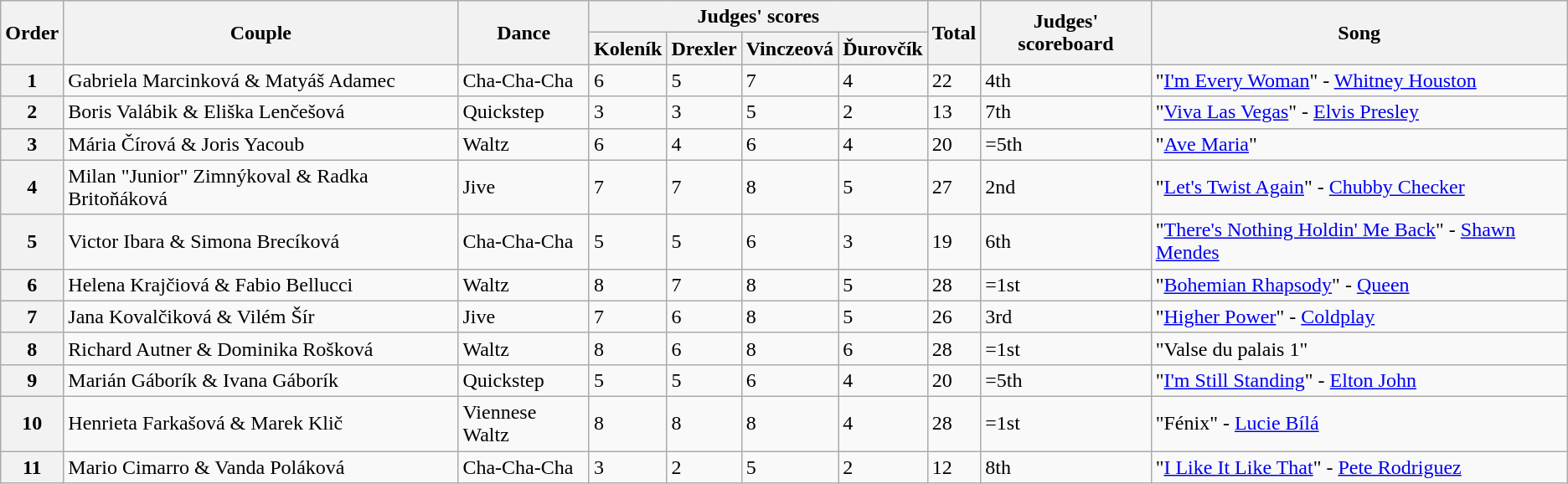<table class="wikitable">
<tr>
<th rowspan="2">Order</th>
<th rowspan="2">Couple</th>
<th rowspan="2">Dance</th>
<th colspan="4">Judges' scores</th>
<th rowspan="2">Total</th>
<th rowspan="2">Judges' scoreboard</th>
<th rowspan="2">Song</th>
</tr>
<tr>
<th>Koleník</th>
<th>Drexler</th>
<th>Vinczeová</th>
<th>Ďurovčík</th>
</tr>
<tr>
<th><strong>1</strong></th>
<td>Gabriela Marcinková & Matyáš Adamec</td>
<td>Cha-Cha-Cha</td>
<td>6</td>
<td>5</td>
<td>7</td>
<td>4</td>
<td>22</td>
<td>4th</td>
<td>"<a href='#'>I'm Every Woman</a>" - <a href='#'>Whitney Houston</a></td>
</tr>
<tr>
<th>2</th>
<td>Boris Valábik & Eliška Lenčešová</td>
<td>Quickstep</td>
<td>3</td>
<td>3</td>
<td>5</td>
<td>2</td>
<td>13</td>
<td>7th</td>
<td>"<a href='#'>Viva Las Vegas</a>" - <a href='#'>Elvis Presley</a></td>
</tr>
<tr>
<th>3</th>
<td>Mária Čírová & Joris Yacoub</td>
<td>Waltz</td>
<td>6</td>
<td>4</td>
<td>6</td>
<td>4</td>
<td>20</td>
<td>=5th</td>
<td>"<a href='#'>Ave Maria</a>"</td>
</tr>
<tr>
<th>4</th>
<td>Milan "Junior" Zimnýkoval & Radka Britoňáková</td>
<td>Jive</td>
<td>7</td>
<td>7</td>
<td>8</td>
<td>5</td>
<td>27</td>
<td>2nd</td>
<td>"<a href='#'>Let's Twist Again</a>" - <a href='#'>Chubby Checker</a></td>
</tr>
<tr>
<th>5</th>
<td>Victor Ibara & Simona Brecíková</td>
<td>Cha-Cha-Cha</td>
<td>5</td>
<td>5</td>
<td>6</td>
<td>3</td>
<td>19</td>
<td>6th</td>
<td>"<a href='#'>There's Nothing Holdin' Me Back</a>" - <a href='#'>Shawn Mendes</a></td>
</tr>
<tr>
<th>6</th>
<td>Helena Krajčiová & Fabio Bellucci</td>
<td>Waltz</td>
<td>8</td>
<td>7</td>
<td>8</td>
<td>5</td>
<td>28</td>
<td>=1st</td>
<td>"<a href='#'>Bohemian Rhapsody</a>" - <a href='#'>Queen</a></td>
</tr>
<tr>
<th>7</th>
<td>Jana Kovalčiková & Vilém Šír</td>
<td>Jive</td>
<td>7</td>
<td>6</td>
<td>8</td>
<td>5</td>
<td>26</td>
<td>3rd</td>
<td>"<a href='#'>Higher Power</a>" - <a href='#'>Coldplay</a></td>
</tr>
<tr>
<th>8</th>
<td>Richard Autner & Dominika Rošková</td>
<td>Waltz</td>
<td>8</td>
<td>6</td>
<td>8</td>
<td>6</td>
<td>28</td>
<td>=1st</td>
<td>"Valse du palais 1"</td>
</tr>
<tr>
<th>9</th>
<td>Marián Gáborík & Ivana Gáborík</td>
<td>Quickstep</td>
<td>5</td>
<td>5</td>
<td>6</td>
<td>4</td>
<td>20</td>
<td>=5th</td>
<td>"<a href='#'>I'm Still Standing</a>" - <a href='#'>Elton John</a></td>
</tr>
<tr>
<th>10</th>
<td>Henrieta Farkašová & Marek Klič</td>
<td>Viennese Waltz</td>
<td>8</td>
<td>8</td>
<td>8</td>
<td>4</td>
<td>28</td>
<td>=1st</td>
<td>"Fénix" - <a href='#'>Lucie Bílá</a></td>
</tr>
<tr>
<th>11</th>
<td>Mario Cimarro & Vanda Poláková</td>
<td>Cha-Cha-Cha</td>
<td>3</td>
<td>2</td>
<td>5</td>
<td>2</td>
<td>12</td>
<td>8th</td>
<td>"<a href='#'>I Like It Like That</a>" - <a href='#'>Pete Rodriguez</a></td>
</tr>
</table>
